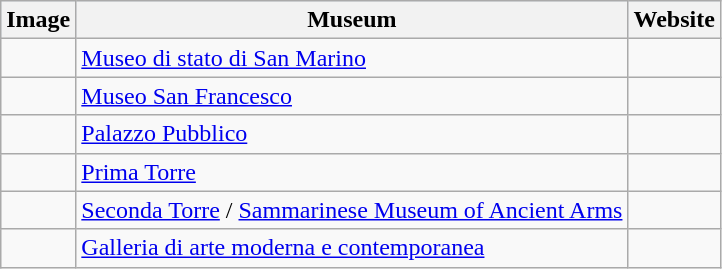<table class="wikitable">
<tr bgcolor="DDEEFF">
<th>Image</th>
<th>Museum</th>
<th>Website</th>
</tr>
<tr>
<td></td>
<td><a href='#'>Museo di stato di San Marino</a></td>
<td></td>
</tr>
<tr>
<td></td>
<td><a href='#'>Museo San Francesco</a></td>
<td></td>
</tr>
<tr>
<td></td>
<td><a href='#'>Palazzo Pubblico</a></td>
<td></td>
</tr>
<tr>
<td></td>
<td><a href='#'>Prima Torre</a></td>
<td></td>
</tr>
<tr>
<td></td>
<td><a href='#'>Seconda Torre</a> / <a href='#'>Sammarinese Museum of Ancient Arms</a></td>
<td></td>
</tr>
<tr>
<td></td>
<td><a href='#'>Galleria di arte moderna e contemporanea</a></td>
<td></td>
</tr>
</table>
